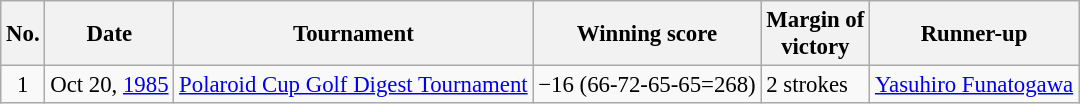<table class="wikitable" style="font-size:95%;">
<tr>
<th>No.</th>
<th>Date</th>
<th>Tournament</th>
<th>Winning score</th>
<th>Margin of<br>victory</th>
<th>Runner-up</th>
</tr>
<tr>
<td align=center>1</td>
<td align=right>Oct 20, <a href='#'>1985</a></td>
<td><a href='#'>Polaroid Cup Golf Digest Tournament</a></td>
<td>−16 (66-72-65-65=268)</td>
<td>2 strokes</td>
<td> <a href='#'>Yasuhiro Funatogawa</a></td>
</tr>
</table>
